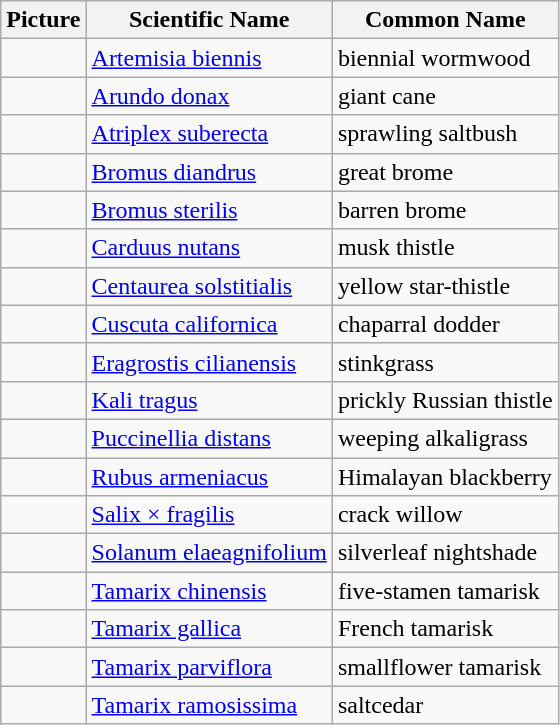<table class="wikitable sortable">
<tr>
<th class=unsortable><strong>Picture</strong></th>
<th><strong>Scientific Name</strong></th>
<th><strong>Common Name</strong></th>
</tr>
<tr>
<td></td>
<td><a href='#'>Artemisia biennis</a></td>
<td>biennial wormwood</td>
</tr>
<tr>
<td></td>
<td><a href='#'>Arundo donax</a></td>
<td>giant cane</td>
</tr>
<tr>
<td></td>
<td><a href='#'>Atriplex suberecta</a></td>
<td>sprawling saltbush</td>
</tr>
<tr>
<td></td>
<td><a href='#'>Bromus diandrus</a></td>
<td>great brome</td>
</tr>
<tr>
<td></td>
<td><a href='#'>Bromus sterilis</a></td>
<td>barren brome</td>
</tr>
<tr>
<td></td>
<td><a href='#'>Carduus nutans</a></td>
<td>musk thistle</td>
</tr>
<tr>
<td></td>
<td><a href='#'>Centaurea solstitialis</a></td>
<td>yellow star-thistle</td>
</tr>
<tr>
<td></td>
<td><a href='#'>Cuscuta californica</a></td>
<td>chaparral dodder</td>
</tr>
<tr>
<td></td>
<td><a href='#'>Eragrostis cilianensis</a></td>
<td>stinkgrass</td>
</tr>
<tr>
<td></td>
<td><a href='#'>Kali tragus</a></td>
<td>prickly Russian thistle</td>
</tr>
<tr>
<td></td>
<td><a href='#'>Puccinellia distans</a></td>
<td>weeping alkaligrass</td>
</tr>
<tr>
<td></td>
<td><a href='#'>Rubus armeniacus</a></td>
<td>Himalayan blackberry</td>
</tr>
<tr>
<td></td>
<td><a href='#'>Salix × fragilis</a></td>
<td>crack willow</td>
</tr>
<tr>
<td></td>
<td><a href='#'>Solanum elaeagnifolium</a></td>
<td>silverleaf nightshade</td>
</tr>
<tr>
<td></td>
<td><a href='#'>Tamarix chinensis</a></td>
<td>five-stamen tamarisk</td>
</tr>
<tr>
<td></td>
<td><a href='#'>Tamarix gallica</a></td>
<td>French tamarisk</td>
</tr>
<tr>
<td></td>
<td><a href='#'>Tamarix parviflora</a></td>
<td>smallflower tamarisk</td>
</tr>
<tr>
<td></td>
<td><a href='#'>Tamarix ramosissima</a></td>
<td>saltcedar</td>
</tr>
</table>
